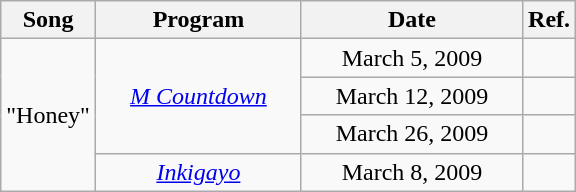<table class="wikitable" style="text-align:center">
<tr>
<th>Song</th>
<th width="130">Program</th>
<th width="140">Date</th>
<th>Ref.</th>
</tr>
<tr>
<td rowspan="4">"Honey"</td>
<td rowspan="3"><em><a href='#'>M Countdown</a></em></td>
<td>March 5, 2009</td>
<td></td>
</tr>
<tr>
<td>March 12, 2009</td>
<td></td>
</tr>
<tr>
<td>March 26, 2009</td>
<td></td>
</tr>
<tr>
<td><em><a href='#'>Inkigayo</a></em></td>
<td>March 8, 2009</td>
<td></td>
</tr>
</table>
